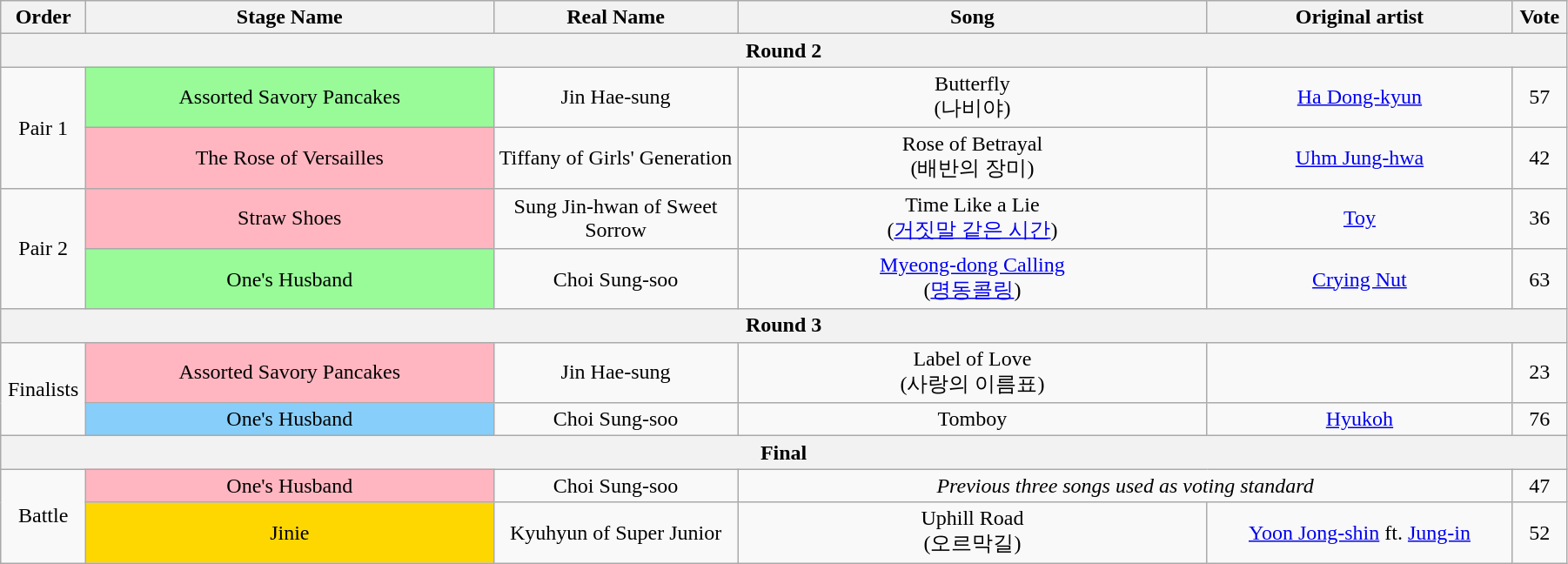<table class="wikitable" style="text-align:center; width:95%;">
<tr>
<th style="width:1%;">Order</th>
<th style="width:20%;">Stage Name</th>
<th style="width:12%;">Real Name</th>
<th style="width:23%;">Song</th>
<th style="width:15%;">Original artist</th>
<th style="width:1%;">Vote</th>
</tr>
<tr>
<th colspan=6>Round 2</th>
</tr>
<tr>
<td rowspan=2>Pair 1</td>
<td bgcolor="palegreen">Assorted Savory Pancakes</td>
<td>Jin Hae-sung</td>
<td>Butterfly<br>(나비야)</td>
<td><a href='#'>Ha Dong-kyun</a></td>
<td>57</td>
</tr>
<tr>
<td bgcolor="lightpink">The Rose of Versailles</td>
<td>Tiffany of Girls' Generation</td>
<td>Rose of Betrayal<br>(배반의 장미)</td>
<td><a href='#'>Uhm Jung-hwa</a></td>
<td>42</td>
</tr>
<tr>
<td rowspan=2>Pair 2</td>
<td bgcolor="lightpink">Straw Shoes</td>
<td>Sung Jin-hwan of Sweet Sorrow</td>
<td>Time Like a Lie<br>(<a href='#'>거짓말 같은 시간</a>)</td>
<td><a href='#'>Toy</a></td>
<td>36</td>
</tr>
<tr>
<td bgcolor="palegreen">One's Husband</td>
<td>Choi Sung-soo</td>
<td><a href='#'>Myeong-dong Calling</a><br>(<a href='#'>명동콜링</a>)</td>
<td><a href='#'>Crying Nut</a></td>
<td>63</td>
</tr>
<tr>
<th colspan=6>Round 3</th>
</tr>
<tr>
<td rowspan=2>Finalists</td>
<td bgcolor="lightpink">Assorted Savory Pancakes</td>
<td>Jin Hae-sung</td>
<td>Label of Love<br>(사랑의 이름표)</td>
<td></td>
<td>23</td>
</tr>
<tr>
<td bgcolor="lightskyblue">One's Husband</td>
<td>Choi Sung-soo</td>
<td>Tomboy</td>
<td><a href='#'>Hyukoh</a></td>
<td>76</td>
</tr>
<tr>
<th colspan=6>Final</th>
</tr>
<tr>
<td rowspan=2>Battle</td>
<td bgcolor="lightpink">One's Husband</td>
<td>Choi Sung-soo</td>
<td colspan=2><em>Previous three songs used as voting standard</em></td>
<td>47</td>
</tr>
<tr>
<td bgcolor="gold">Jinie</td>
<td>Kyuhyun of Super Junior</td>
<td>Uphill Road<br>(오르막길)</td>
<td><a href='#'>Yoon Jong-shin</a> ft. <a href='#'>Jung-in</a></td>
<td>52</td>
</tr>
</table>
